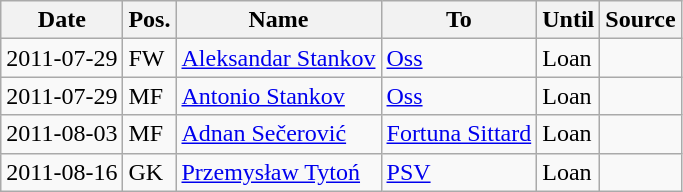<table class="wikitable">
<tr>
<th>Date</th>
<th>Pos.</th>
<th>Name</th>
<th>To</th>
<th>Until</th>
<th>Source</th>
</tr>
<tr>
<td>2011-07-29</td>
<td>FW</td>
<td> <a href='#'>Aleksandar Stankov</a></td>
<td> <a href='#'>Oss</a></td>
<td>Loan</td>
<td align="center"></td>
</tr>
<tr>
<td>2011-07-29</td>
<td>MF</td>
<td> <a href='#'>Antonio Stankov</a></td>
<td> <a href='#'>Oss</a></td>
<td>Loan</td>
<td align="center"></td>
</tr>
<tr>
<td>2011-08-03</td>
<td>MF</td>
<td> <a href='#'>Adnan Sečerović</a></td>
<td> <a href='#'>Fortuna Sittard</a></td>
<td>Loan</td>
<td align="center"></td>
</tr>
<tr>
<td>2011-08-16</td>
<td>GK</td>
<td> <a href='#'>Przemysław Tytoń</a></td>
<td> <a href='#'>PSV</a></td>
<td>Loan</td>
<td align="center"></td>
</tr>
</table>
